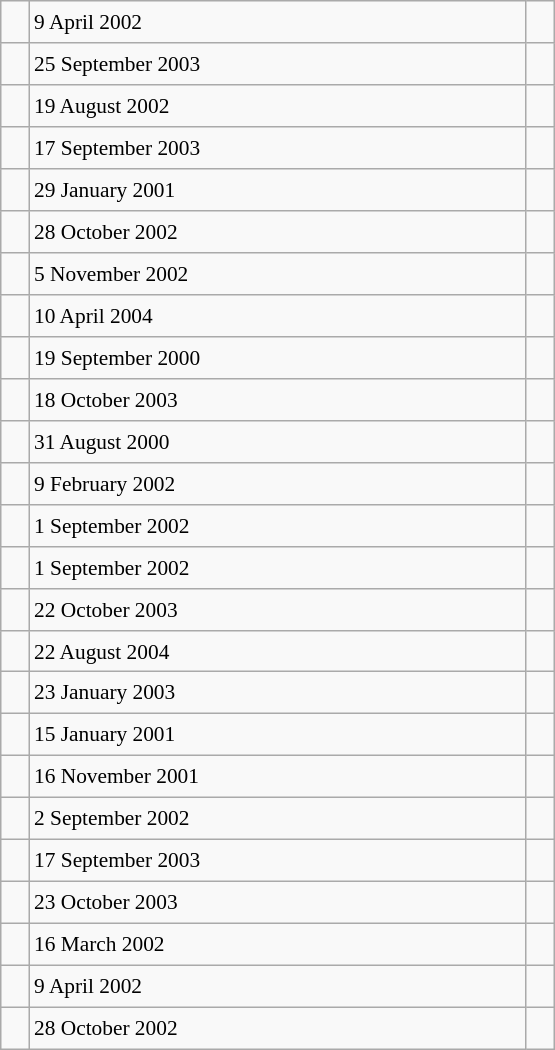<table class="wikitable" style="font-size: 89%; float: left; width: 26em; margin-right: 1em; height: 700px">
<tr>
<td></td>
<td>9 April 2002</td>
<td></td>
</tr>
<tr>
<td></td>
<td>25 September 2003</td>
<td></td>
</tr>
<tr>
<td></td>
<td>19 August 2002</td>
<td></td>
</tr>
<tr>
<td></td>
<td>17 September 2003</td>
<td></td>
</tr>
<tr>
<td></td>
<td>29 January 2001</td>
<td></td>
</tr>
<tr>
<td></td>
<td>28 October 2002</td>
<td></td>
</tr>
<tr>
<td></td>
<td>5 November 2002</td>
<td></td>
</tr>
<tr>
<td></td>
<td>10 April 2004</td>
<td></td>
</tr>
<tr>
<td></td>
<td>19 September 2000</td>
<td></td>
</tr>
<tr>
<td></td>
<td>18 October 2003</td>
<td></td>
</tr>
<tr>
<td></td>
<td>31 August 2000</td>
<td></td>
</tr>
<tr>
<td></td>
<td>9 February 2002</td>
<td></td>
</tr>
<tr>
<td></td>
<td>1 September 2002</td>
<td></td>
</tr>
<tr>
<td></td>
<td>1 September 2002</td>
<td></td>
</tr>
<tr>
<td></td>
<td>22 October 2003</td>
<td></td>
</tr>
<tr>
<td></td>
<td>22 August 2004</td>
<td></td>
</tr>
<tr>
<td></td>
<td>23 January 2003</td>
<td></td>
</tr>
<tr>
<td></td>
<td>15 January 2001</td>
<td></td>
</tr>
<tr>
<td></td>
<td>16 November 2001</td>
<td></td>
</tr>
<tr>
<td></td>
<td>2 September 2002</td>
<td></td>
</tr>
<tr>
<td></td>
<td>17 September 2003</td>
<td></td>
</tr>
<tr>
<td></td>
<td>23 October 2003</td>
<td></td>
</tr>
<tr>
<td></td>
<td>16 March 2002</td>
<td></td>
</tr>
<tr>
<td></td>
<td>9 April 2002</td>
<td></td>
</tr>
<tr>
<td></td>
<td>28 October 2002</td>
<td></td>
</tr>
</table>
